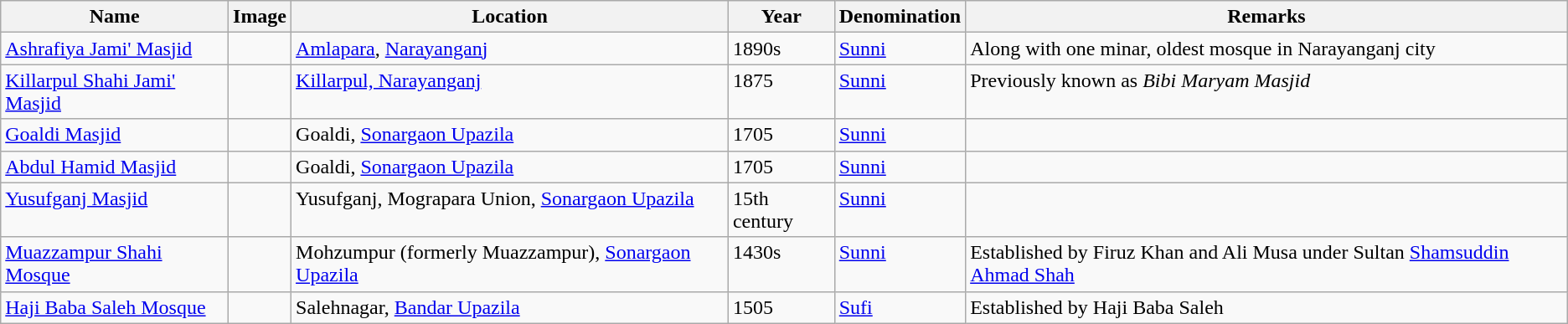<table class="wikitable sortable">
<tr>
<th>Name</th>
<th align=center class=unsortable>Image</th>
<th>Location</th>
<th>Year</th>
<th>Denomination</th>
<th align=left class=unsortable>Remarks</th>
</tr>
<tr valign=top>
<td><a href='#'>Ashrafiya Jami' Masjid</a></td>
<td></td>
<td><a href='#'>Amlapara</a>, <a href='#'>Narayanganj</a></td>
<td>1890s</td>
<td><a href='#'>Sunni</a></td>
<td>Along with one minar, oldest mosque in Narayanganj city</td>
</tr>
<tr valign=top>
<td><a href='#'>Killarpul Shahi Jami' Masjid</a></td>
<td></td>
<td><a href='#'>Killarpul, Narayanganj</a></td>
<td>1875</td>
<td><a href='#'>Sunni</a></td>
<td>Previously known as <em>Bibi Maryam Masjid</em></td>
</tr>
<tr valign=top>
<td><a href='#'>Goaldi Masjid</a></td>
<td></td>
<td>Goaldi, <a href='#'>Sonargaon Upazila</a></td>
<td>1705</td>
<td><a href='#'>Sunni</a></td>
<td></td>
</tr>
<tr valign=top>
<td><a href='#'>Abdul Hamid Masjid</a></td>
<td></td>
<td>Goaldi, <a href='#'>Sonargaon Upazila</a></td>
<td>1705</td>
<td><a href='#'>Sunni</a></td>
<td></td>
</tr>
<tr valign=top>
<td><a href='#'>Yusufganj Masjid</a></td>
<td></td>
<td>Yusufganj, Mograpara Union, <a href='#'>Sonargaon Upazila</a></td>
<td>15th century</td>
<td><a href='#'>Sunni</a></td>
<td></td>
</tr>
<tr valign=top>
<td><a href='#'>Muazzampur Shahi Mosque</a></td>
<td></td>
<td>Mohzumpur (formerly Muazzampur), <a href='#'>Sonargaon Upazila</a></td>
<td>1430s</td>
<td><a href='#'>Sunni</a></td>
<td>Established by Firuz Khan and Ali Musa under Sultan <a href='#'>Shamsuddin Ahmad Shah</a></td>
</tr>
<tr valign=top>
<td><a href='#'>Haji Baba Saleh Mosque</a></td>
<td></td>
<td>Salehnagar, <a href='#'>Bandar Upazila</a></td>
<td>1505</td>
<td><a href='#'>Sufi</a></td>
<td>Established by Haji Baba Saleh</td>
</tr>
</table>
